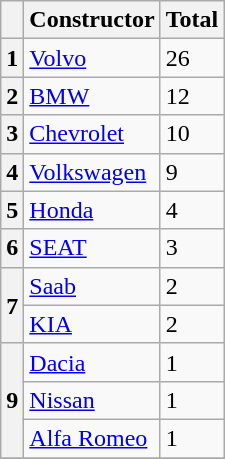<table class="wikitable" style="font-size:100%;">
<tr>
<th></th>
<th>Constructor</th>
<th>Total</th>
</tr>
<tr>
<th>1</th>
<td> <a href='#'>Volvo</a></td>
<td>26</td>
</tr>
<tr>
<th>2</th>
<td> <a href='#'>BMW</a></td>
<td>12</td>
</tr>
<tr>
<th>3</th>
<td> <a href='#'>Chevrolet</a></td>
<td>10</td>
</tr>
<tr>
<th>4</th>
<td> <a href='#'>Volkswagen</a></td>
<td>9</td>
</tr>
<tr>
<th>5</th>
<td> <a href='#'>Honda</a></td>
<td>4</td>
</tr>
<tr>
<th>6</th>
<td> <a href='#'>SEAT</a></td>
<td>3</td>
</tr>
<tr>
<th rowspan="2">7</th>
<td> <a href='#'>Saab</a></td>
<td>2</td>
</tr>
<tr>
<td> <a href='#'>KIA</a></td>
<td>2</td>
</tr>
<tr>
<th rowspan="3">9</th>
<td> <a href='#'>Dacia</a></td>
<td>1</td>
</tr>
<tr>
<td> <a href='#'>Nissan</a></td>
<td>1</td>
</tr>
<tr>
<td> <a href='#'>Alfa Romeo</a></td>
<td>1</td>
</tr>
<tr>
</tr>
</table>
